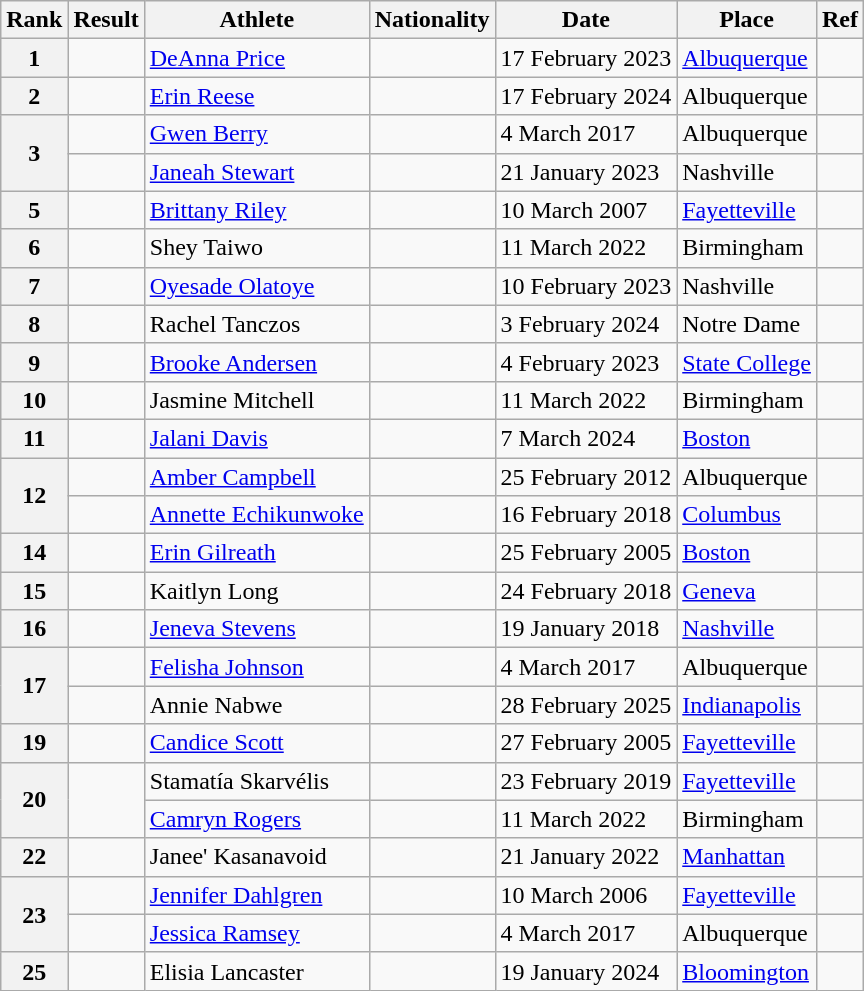<table class="wikitable">
<tr>
<th>Rank</th>
<th>Result</th>
<th>Athlete</th>
<th>Nationality</th>
<th>Date</th>
<th>Place</th>
<th>Ref</th>
</tr>
<tr>
<th>1</th>
<td> </td>
<td><a href='#'>DeAnna Price</a></td>
<td></td>
<td>17 February 2023</td>
<td><a href='#'>Albuquerque</a></td>
<td></td>
</tr>
<tr>
<th>2</th>
<td> </td>
<td><a href='#'>Erin Reese</a></td>
<td></td>
<td>17 February 2024</td>
<td>Albuquerque</td>
<td></td>
</tr>
<tr>
<th rowspan=2>3</th>
<td> </td>
<td><a href='#'>Gwen Berry</a></td>
<td></td>
<td>4 March 2017</td>
<td>Albuquerque</td>
<td></td>
</tr>
<tr>
<td></td>
<td><a href='#'>Janeah Stewart</a></td>
<td></td>
<td>21 January 2023</td>
<td>Nashville</td>
<td></td>
</tr>
<tr>
<th>5</th>
<td></td>
<td><a href='#'>Brittany Riley</a></td>
<td></td>
<td>10 March 2007</td>
<td><a href='#'>Fayetteville</a></td>
<td></td>
</tr>
<tr>
<th>6</th>
<td></td>
<td>Shey Taiwo</td>
<td></td>
<td>11 March 2022</td>
<td>Birmingham</td>
<td></td>
</tr>
<tr>
<th>7</th>
<td></td>
<td><a href='#'>Oyesade Olatoye</a></td>
<td></td>
<td>10 February 2023</td>
<td>Nashville</td>
<td></td>
</tr>
<tr>
<th>8</th>
<td></td>
<td>Rachel Tanczos</td>
<td></td>
<td>3 February 2024</td>
<td>Notre Dame</td>
<td></td>
</tr>
<tr>
<th>9</th>
<td> </td>
<td><a href='#'>Brooke Andersen</a></td>
<td></td>
<td>4 February 2023</td>
<td><a href='#'>State College</a></td>
<td></td>
</tr>
<tr>
<th>10</th>
<td></td>
<td>Jasmine Mitchell</td>
<td></td>
<td>11 March 2022</td>
<td>Birmingham</td>
<td></td>
</tr>
<tr>
<th>11</th>
<td></td>
<td><a href='#'>Jalani Davis</a></td>
<td></td>
<td>7 March 2024</td>
<td><a href='#'>Boston</a></td>
<td></td>
</tr>
<tr>
<th rowspan=2>12</th>
<td> </td>
<td><a href='#'>Amber Campbell</a></td>
<td></td>
<td>25 February 2012</td>
<td>Albuquerque</td>
<td></td>
</tr>
<tr>
<td></td>
<td><a href='#'>Annette Echikunwoke</a></td>
<td></td>
<td>16 February 2018</td>
<td><a href='#'>Columbus</a></td>
<td></td>
</tr>
<tr>
<th>14</th>
<td></td>
<td><a href='#'>Erin Gilreath</a></td>
<td></td>
<td>25 February 2005</td>
<td><a href='#'>Boston</a></td>
<td></td>
</tr>
<tr>
<th>15</th>
<td></td>
<td>Kaitlyn Long</td>
<td></td>
<td>24 February 2018</td>
<td><a href='#'>Geneva</a></td>
<td></td>
</tr>
<tr>
<th>16</th>
<td></td>
<td><a href='#'>Jeneva Stevens</a></td>
<td></td>
<td>19 January 2018</td>
<td><a href='#'>Nashville</a></td>
<td></td>
</tr>
<tr>
<th rowspan=2>17</th>
<td> </td>
<td><a href='#'>Felisha Johnson</a></td>
<td></td>
<td>4 March 2017</td>
<td>Albuquerque</td>
<td></td>
</tr>
<tr>
<td></td>
<td>Annie Nabwe</td>
<td></td>
<td>28 February 2025</td>
<td><a href='#'>Indianapolis</a></td>
<td></td>
</tr>
<tr>
<th>19</th>
<td></td>
<td><a href='#'>Candice Scott</a></td>
<td></td>
<td>27 February 2005</td>
<td><a href='#'>Fayetteville</a></td>
<td></td>
</tr>
<tr>
<th rowspan=2>20</th>
<td rowspan=2></td>
<td>Stamatía Skarvélis</td>
<td></td>
<td>23 February 2019</td>
<td><a href='#'>Fayetteville</a></td>
<td></td>
</tr>
<tr>
<td><a href='#'>Camryn Rogers</a></td>
<td></td>
<td>11 March 2022</td>
<td>Birmingham</td>
<td></td>
</tr>
<tr>
<th>22</th>
<td></td>
<td>Janee' Kasanavoid</td>
<td></td>
<td>21 January 2022</td>
<td><a href='#'>Manhattan</a></td>
<td></td>
</tr>
<tr>
<th rowspan=2>23</th>
<td></td>
<td><a href='#'>Jennifer Dahlgren</a></td>
<td></td>
<td>10 March 2006</td>
<td><a href='#'>Fayetteville</a></td>
<td></td>
</tr>
<tr>
<td> </td>
<td><a href='#'>Jessica Ramsey</a></td>
<td></td>
<td>4 March 2017</td>
<td>Albuquerque</td>
<td></td>
</tr>
<tr>
<th>25</th>
<td></td>
<td>Elisia Lancaster</td>
<td></td>
<td>19 January 2024</td>
<td><a href='#'>Bloomington</a></td>
<td></td>
</tr>
</table>
